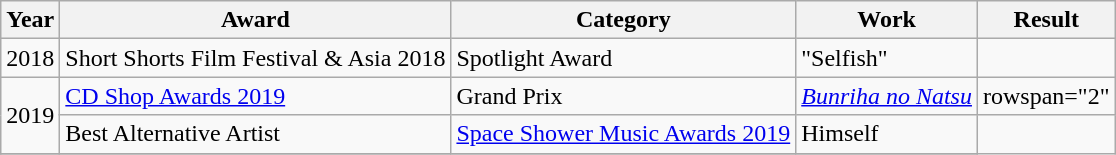<table class="wikitable">
<tr>
<th scope="col">Year</th>
<th scope="col">Award</th>
<th>Category</th>
<th scope="col">Work</th>
<th scope="col">Result</th>
</tr>
<tr>
<td style="text-align:center;">2018</td>
<td>Short Shorts Film Festival & Asia 2018</td>
<td>Spotlight Award</td>
<td>"Selfish"</td>
<td></td>
</tr>
<tr>
<td rowspan="2"  style="text-align:center;">2019</td>
<td><a href='#'>CD Shop Awards 2019</a></td>
<td>Grand Prix</td>
<td><em><a href='#'>Bunriha no Natsu</a></em></td>
<td>rowspan="2" </td>
</tr>
<tr>
<td>Best Alternative Artist</td>
<td><a href='#'>Space Shower Music Awards 2019</a></td>
<td>Himself</td>
</tr>
<tr>
</tr>
</table>
